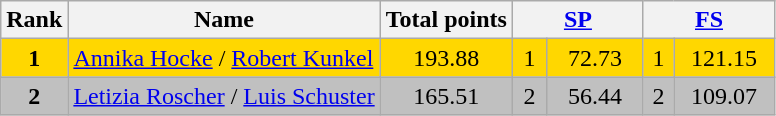<table class="wikitable sortable">
<tr>
<th>Rank</th>
<th>Name</th>
<th>Total points</th>
<th colspan="2" width="80px"><a href='#'>SP</a></th>
<th colspan="2" width="80px"><a href='#'>FS</a></th>
</tr>
<tr bgcolor="gold">
<td align="center"><strong>1</strong></td>
<td><a href='#'>Annika Hocke</a> / <a href='#'>Robert Kunkel</a></td>
<td align="center">193.88</td>
<td align="center">1</td>
<td align="center">72.73</td>
<td align="center">1</td>
<td align="center">121.15</td>
</tr>
<tr bgcolor="silver">
<td align="center"><strong>2</strong></td>
<td><a href='#'>Letizia Roscher</a> / <a href='#'>Luis Schuster</a></td>
<td align="center">165.51</td>
<td align="center">2</td>
<td align="center">56.44</td>
<td align="center">2</td>
<td align="center">109.07</td>
</tr>
</table>
